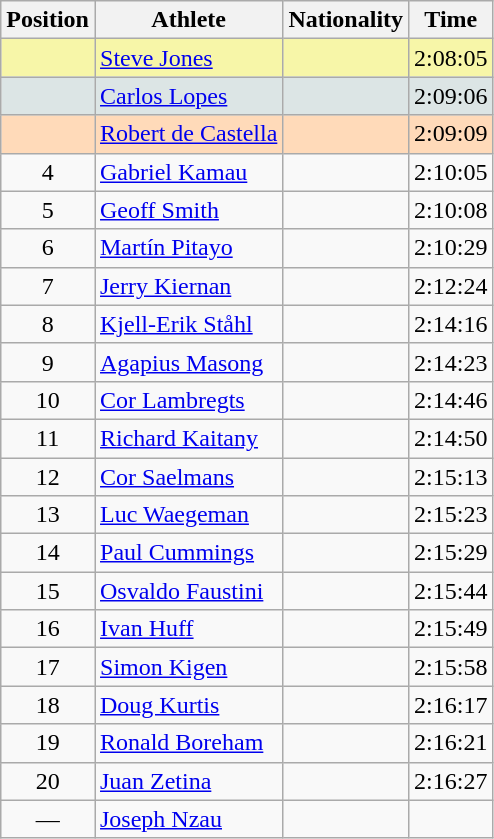<table class="wikitable sortable">
<tr>
<th>Position</th>
<th>Athlete</th>
<th>Nationality</th>
<th>Time</th>
</tr>
<tr bgcolor=#F7F6A8>
<td align=center></td>
<td><a href='#'>Steve Jones</a></td>
<td></td>
<td>2:08:05</td>
</tr>
<tr bgcolor=#DCE5E5>
<td align=center></td>
<td><a href='#'>Carlos Lopes</a></td>
<td></td>
<td>2:09:06</td>
</tr>
<tr bgcolor=#FFDAB9>
<td align=center></td>
<td><a href='#'>Robert de Castella</a></td>
<td></td>
<td>2:09:09</td>
</tr>
<tr>
<td align=center>4</td>
<td><a href='#'>Gabriel Kamau</a></td>
<td></td>
<td>2:10:05</td>
</tr>
<tr>
<td align=center>5</td>
<td><a href='#'>Geoff Smith</a></td>
<td></td>
<td>2:10:08</td>
</tr>
<tr>
<td align=center>6</td>
<td><a href='#'>Martín Pitayo</a></td>
<td></td>
<td>2:10:29</td>
</tr>
<tr>
<td align=center>7</td>
<td><a href='#'>Jerry Kiernan</a></td>
<td></td>
<td>2:12:24</td>
</tr>
<tr>
<td align=center>8</td>
<td><a href='#'>Kjell-Erik Ståhl</a></td>
<td></td>
<td>2:14:16</td>
</tr>
<tr>
<td align=center>9</td>
<td><a href='#'>Agapius Masong</a></td>
<td></td>
<td>2:14:23</td>
</tr>
<tr>
<td align=center>10</td>
<td><a href='#'>Cor Lambregts</a></td>
<td></td>
<td>2:14:46</td>
</tr>
<tr>
<td align=center>11</td>
<td><a href='#'>Richard Kaitany</a></td>
<td></td>
<td>2:14:50</td>
</tr>
<tr>
<td align=center>12</td>
<td><a href='#'>Cor Saelmans</a></td>
<td></td>
<td>2:15:13</td>
</tr>
<tr>
<td align=center>13</td>
<td><a href='#'>Luc Waegeman</a></td>
<td></td>
<td>2:15:23</td>
</tr>
<tr>
<td align=center>14</td>
<td><a href='#'>Paul Cummings</a></td>
<td></td>
<td>2:15:29</td>
</tr>
<tr>
<td align=center>15</td>
<td><a href='#'>Osvaldo Faustini</a></td>
<td></td>
<td>2:15:44</td>
</tr>
<tr>
<td align=center>16</td>
<td><a href='#'>Ivan Huff</a></td>
<td></td>
<td>2:15:49</td>
</tr>
<tr>
<td align=center>17</td>
<td><a href='#'>Simon Kigen</a></td>
<td></td>
<td>2:15:58</td>
</tr>
<tr>
<td align=center>18</td>
<td><a href='#'>Doug Kurtis</a></td>
<td></td>
<td>2:16:17</td>
</tr>
<tr>
<td align=center>19</td>
<td><a href='#'>Ronald Boreham</a></td>
<td></td>
<td>2:16:21</td>
</tr>
<tr>
<td align=center>20</td>
<td><a href='#'>Juan Zetina</a></td>
<td></td>
<td>2:16:27</td>
</tr>
<tr>
<td align=center>—</td>
<td><a href='#'>Joseph Nzau</a></td>
<td></td>
<td></td>
</tr>
</table>
